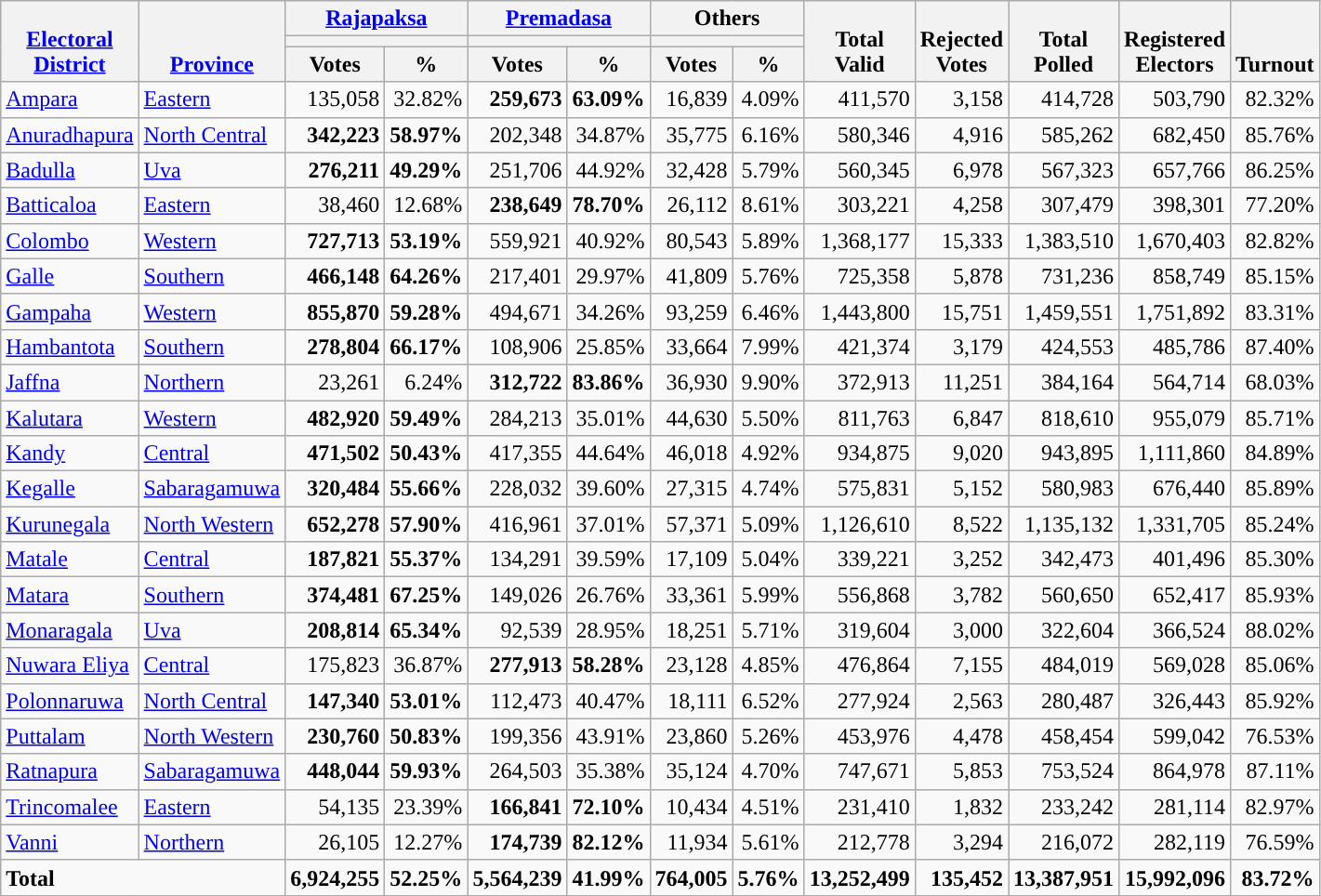<table class="wikitable plainrowheaders sortable" style="font-size:100%; text-align:right;">
<tr>
<th valign=bottom rowspan=3><a href='#'>Electoral<br>District</a></th>
<th valign=bottom rowspan=3><a href='#'>Province</a></th>
<th colspan=2><a href='#'>Rajapaksa</a></th>
<th colspan=2><a href='#'>Premadasa</a></th>
<th colspan=2>Others</th>
<th valign=bottom rowspan=3>Total<br>Valid</th>
<th valign=bottom rowspan=3>Rejected<br>Votes</th>
<th valign=bottom rowspan=3>Total<br>Polled</th>
<th valign=bottom rowspan=3>Registered<br>Electors</th>
<th valign=bottom rowspan=3>Turnout</th>
</tr>
<tr>
<th colspan=2 style="background:"></th>
<th colspan=2 style="background:"></th>
<th colspan=2></th>
</tr>
<tr>
<th>Votes</th>
<th align=center>%</th>
<th>Votes</th>
<th align=center>%</th>
<th>Votes</th>
<th align=center>%</th>
</tr>
<tr>
<td align=left><a href='#'>Ampara</a></td>
<td align=left><a href='#'>Eastern</a></td>
<td>135,058</td>
<td>32.82%</td>
<td><strong>259,673</strong></td>
<td><strong>63.09%</strong></td>
<td>16,839</td>
<td>4.09%</td>
<td>411,570</td>
<td>3,158</td>
<td>414,728</td>
<td>503,790</td>
<td>82.32%</td>
</tr>
<tr>
<td align=left><a href='#'>Anuradhapura</a></td>
<td align=left><a href='#'>North Central</a></td>
<td><strong>342,223</strong></td>
<td><strong>58.97%</strong></td>
<td>202,348</td>
<td>34.87%</td>
<td>35,775</td>
<td>6.16%</td>
<td>580,346</td>
<td>4,916</td>
<td>585,262</td>
<td>682,450</td>
<td>85.76%</td>
</tr>
<tr>
<td align=left><a href='#'>Badulla</a></td>
<td align=left><a href='#'>Uva</a></td>
<td><strong>276,211</strong></td>
<td><strong>49.29%</strong></td>
<td>251,706</td>
<td>44.92%</td>
<td>32,428</td>
<td>5.79%</td>
<td>560,345</td>
<td>6,978</td>
<td>567,323</td>
<td>657,766</td>
<td>86.25%</td>
</tr>
<tr>
<td align=left><a href='#'>Batticaloa</a></td>
<td align=left><a href='#'>Eastern</a></td>
<td>38,460</td>
<td>12.68%</td>
<td><strong>238,649</strong></td>
<td><strong>78.70%</strong></td>
<td>26,112</td>
<td>8.61%</td>
<td>303,221</td>
<td>4,258</td>
<td>307,479</td>
<td>398,301</td>
<td>77.20%</td>
</tr>
<tr>
<td align=left><a href='#'>Colombo</a></td>
<td align=left><a href='#'>Western</a></td>
<td><strong>727,713</strong></td>
<td><strong>53.19%</strong></td>
<td>559,921</td>
<td>40.92%</td>
<td>80,543</td>
<td>5.89%</td>
<td>1,368,177</td>
<td>15,333</td>
<td>1,383,510</td>
<td>1,670,403</td>
<td>82.82%</td>
</tr>
<tr>
<td align=left><a href='#'>Galle</a></td>
<td align=left><a href='#'>Southern</a></td>
<td><strong>466,148</strong></td>
<td><strong>64.26%</strong></td>
<td>217,401</td>
<td>29.97%</td>
<td>41,809</td>
<td>5.76%</td>
<td>725,358</td>
<td>5,878</td>
<td>731,236</td>
<td>858,749</td>
<td>85.15%</td>
</tr>
<tr>
<td align=left><a href='#'>Gampaha</a></td>
<td align=left><a href='#'>Western</a></td>
<td><strong>855,870</strong></td>
<td><strong>59.28%</strong></td>
<td>494,671</td>
<td>34.26%</td>
<td>93,259</td>
<td>6.46%</td>
<td>1,443,800</td>
<td>15,751</td>
<td>1,459,551</td>
<td>1,751,892</td>
<td>83.31%</td>
</tr>
<tr>
<td align=left><a href='#'>Hambantota</a></td>
<td align=left><a href='#'>Southern</a></td>
<td><strong>278,804</strong></td>
<td><strong>66.17%</strong></td>
<td>108,906</td>
<td>25.85%</td>
<td>33,664</td>
<td>7.99%</td>
<td>421,374</td>
<td>3,179</td>
<td>424,553</td>
<td>485,786</td>
<td>87.40%</td>
</tr>
<tr>
<td align=left><a href='#'>Jaffna</a></td>
<td align=left><a href='#'>Northern</a></td>
<td>23,261</td>
<td>6.24%</td>
<td><strong>312,722</strong></td>
<td><strong>83.86%</strong></td>
<td>36,930</td>
<td>9.90%</td>
<td>372,913</td>
<td>11,251</td>
<td>384,164</td>
<td>564,714</td>
<td>68.03%</td>
</tr>
<tr>
<td align=left><a href='#'>Kalutara</a></td>
<td align=left><a href='#'>Western</a></td>
<td><strong>482,920</strong></td>
<td><strong>59.49%</strong></td>
<td>284,213</td>
<td>35.01%</td>
<td>44,630</td>
<td>5.50%</td>
<td>811,763</td>
<td>6,847</td>
<td>818,610</td>
<td>955,079</td>
<td>85.71%</td>
</tr>
<tr>
<td align=left><a href='#'>Kandy</a></td>
<td align=left><a href='#'>Central</a></td>
<td><strong>471,502</strong></td>
<td><strong>50.43%</strong></td>
<td>417,355</td>
<td>44.64%</td>
<td>46,018</td>
<td>4.92%</td>
<td>934,875</td>
<td>9,020</td>
<td>943,895</td>
<td>1,111,860</td>
<td>84.89%</td>
</tr>
<tr>
<td align=left><a href='#'>Kegalle</a></td>
<td align=left><a href='#'>Sabaragamuwa</a></td>
<td><strong>320,484</strong></td>
<td><strong>55.66%</strong></td>
<td>228,032</td>
<td>39.60%</td>
<td>27,315</td>
<td>4.74%</td>
<td>575,831</td>
<td>5,152</td>
<td>580,983</td>
<td>676,440</td>
<td>85.89%</td>
</tr>
<tr>
<td align=left><a href='#'>Kurunegala</a></td>
<td align=left><a href='#'>North Western</a></td>
<td><strong>652,278</strong></td>
<td><strong>57.90%</strong></td>
<td>416,961</td>
<td>37.01%</td>
<td>57,371</td>
<td>5.09%</td>
<td>1,126,610</td>
<td>8,522</td>
<td>1,135,132</td>
<td>1,331,705</td>
<td>85.24%</td>
</tr>
<tr>
<td align=left><a href='#'>Matale</a></td>
<td align=left><a href='#'>Central</a></td>
<td><strong>187,821</strong></td>
<td><strong>55.37%</strong></td>
<td>134,291</td>
<td>39.59%</td>
<td>17,109</td>
<td>5.04%</td>
<td>339,221</td>
<td>3,252</td>
<td>342,473</td>
<td>401,496</td>
<td>85.30%</td>
</tr>
<tr>
<td align=left><a href='#'>Matara</a></td>
<td align=left><a href='#'>Southern</a></td>
<td><strong>374,481</strong></td>
<td><strong>67.25%</strong></td>
<td>149,026</td>
<td>26.76%</td>
<td>33,361</td>
<td>5.99%</td>
<td>556,868</td>
<td>3,782</td>
<td>560,650</td>
<td>652,417</td>
<td>85.93%</td>
</tr>
<tr>
<td align=left><a href='#'>Monaragala</a></td>
<td align=left><a href='#'>Uva</a></td>
<td><strong>208,814</strong></td>
<td><strong>65.34%</strong></td>
<td>92,539</td>
<td>28.95%</td>
<td>18,251</td>
<td>5.71%</td>
<td>319,604</td>
<td>3,000</td>
<td>322,604</td>
<td>366,524</td>
<td>88.02%</td>
</tr>
<tr>
<td align=left><a href='#'>Nuwara Eliya</a></td>
<td align=left><a href='#'>Central</a></td>
<td>175,823</td>
<td>36.87%</td>
<td><strong>277,913</strong></td>
<td><strong>58.28%</strong></td>
<td>23,128</td>
<td>4.85%</td>
<td>476,864</td>
<td>7,155</td>
<td>484,019</td>
<td>569,028</td>
<td>85.06%</td>
</tr>
<tr>
<td align=left><a href='#'>Polonnaruwa</a></td>
<td align=left><a href='#'>North Central</a></td>
<td><strong>147,340</strong></td>
<td><strong>53.01%</strong></td>
<td>112,473</td>
<td>40.47%</td>
<td>18,111</td>
<td>6.52%</td>
<td>277,924</td>
<td>2,563</td>
<td>280,487</td>
<td>326,443</td>
<td>85.92%</td>
</tr>
<tr>
<td align=left><a href='#'>Puttalam</a></td>
<td align=left><a href='#'>North Western</a></td>
<td><strong>230,760</strong></td>
<td><strong>50.83%</strong></td>
<td>199,356</td>
<td>43.91%</td>
<td>23,860</td>
<td>5.26%</td>
<td>453,976</td>
<td>4,478</td>
<td>458,454</td>
<td>599,042</td>
<td>76.53%</td>
</tr>
<tr>
<td align=left><a href='#'>Ratnapura</a></td>
<td align=left><a href='#'>Sabaragamuwa</a></td>
<td><strong>448,044</strong></td>
<td><strong>59.93%</strong></td>
<td>264,503</td>
<td>35.38%</td>
<td>35,124</td>
<td>4.70%</td>
<td>747,671</td>
<td>5,853</td>
<td>753,524</td>
<td>864,978</td>
<td>87.11%</td>
</tr>
<tr>
<td align=left><a href='#'>Trincomalee</a></td>
<td align=left><a href='#'>Eastern</a></td>
<td>54,135</td>
<td>23.39%</td>
<td><strong>166,841</strong></td>
<td><strong>72.10%</strong></td>
<td>10,434</td>
<td>4.51%</td>
<td>231,410</td>
<td>1,832</td>
<td>233,242</td>
<td>281,114</td>
<td>82.97%</td>
</tr>
<tr>
<td align=left><a href='#'>Vanni</a></td>
<td align=left><a href='#'>Northern</a></td>
<td>26,105</td>
<td>12.27%</td>
<td><strong>174,739</strong></td>
<td><strong>82.12%</strong></td>
<td>11,934</td>
<td>5.61%</td>
<td>212,778</td>
<td>3,294</td>
<td>216,072</td>
<td>282,119</td>
<td>76.59%</td>
</tr>
<tr class="sortbottom" style="font-weight:bold">
<td colspan=2 align=left>Total</td>
<td>6,924,255</td>
<td>52.25%</td>
<td>5,564,239</td>
<td>41.99%</td>
<td>764,005</td>
<td>5.76%</td>
<td>13,252,499</td>
<td>135,452</td>
<td>13,387,951</td>
<td>15,992,096</td>
<td>83.72%</td>
</tr>
</table>
